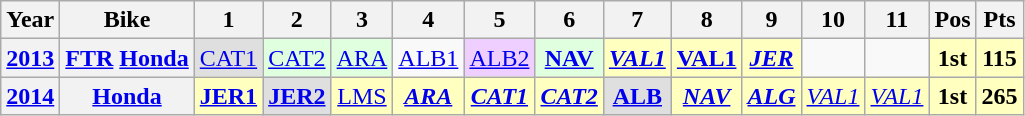<table class="wikitable" style="text-align:center;">
<tr>
<th>Year</th>
<th>Bike</th>
<th>1</th>
<th>2</th>
<th>3</th>
<th>4</th>
<th>5</th>
<th>6</th>
<th>7</th>
<th>8</th>
<th>9</th>
<th>10</th>
<th>11</th>
<th>Pos</th>
<th>Pts</th>
</tr>
<tr>
<th><a href='#'>2013</a></th>
<th><a href='#'>FTR</a> <a href='#'>Honda</a></th>
<td style="background:#dfdfdf;"><a href='#'>CAT1</a><br></td>
<td style="background:#dfffdf;"><a href='#'>CAT2</a><br></td>
<td style="background:#dfffdf;"><a href='#'>ARA</a><br></td>
<td><a href='#'>ALB1</a><br></td>
<td style="background:#efcfff;"><a href='#'>ALB2</a><br></td>
<td style="background:#dfffdf;"><strong><a href='#'>NAV</a></strong><br></td>
<td style="background:#ffffbf;"><strong><em><a href='#'>VAL1</a></em></strong><br></td>
<td style="background:#ffffbf;"><strong><a href='#'>VAL1</a></strong><br></td>
<td style="background:#ffffbf;"><strong><em><a href='#'>JER</a></em></strong><br></td>
<td></td>
<td></td>
<th style="background:#ffffbf;">1st</th>
<th style="background:#ffffbf;">115</th>
</tr>
<tr>
<th><a href='#'>2014</a></th>
<th><a href='#'>Honda</a></th>
<td style="background:#ffffbf;"><strong><a href='#'>JER1</a></strong><br></td>
<td style="background:#dfdfdf;"><strong><a href='#'>JER2</a></strong><br></td>
<td style="background:#ffffbf;"><a href='#'>LMS</a><br></td>
<td style="background:#ffffbf;"><strong><em><a href='#'>ARA</a></em></strong><br></td>
<td style="background:#ffffbf;"><strong><em><a href='#'>CAT1</a></em></strong><br></td>
<td style="background:#ffffbf;"><strong><em><a href='#'>CAT2</a></em></strong><br></td>
<td style="background:#dfdfdf;"><strong><a href='#'>ALB</a></strong><br></td>
<td style="background:#ffffbf;"><strong><em><a href='#'>NAV</a></em></strong><br></td>
<td style="background:#ffffbf;"><strong><em><a href='#'>ALG</a></em></strong><br></td>
<td style="background:#ffffbf;"><em><a href='#'>VAL1</a></em><br></td>
<td style="background:#ffffbf;"><em><a href='#'>VAL1</a></em><br></td>
<th style="background:#ffffbf;">1st</th>
<th style="background:#ffffbf;">265</th>
</tr>
</table>
